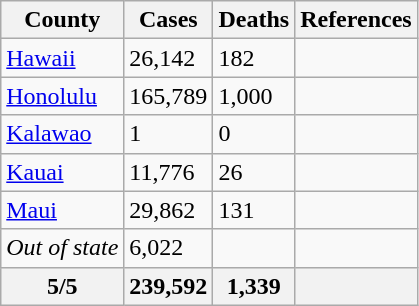<table class="wikitable">
<tr>
<th>County</th>
<th>Cases</th>
<th>Deaths</th>
<th>References</th>
</tr>
<tr>
<td><a href='#'>Hawaii</a></td>
<td>26,142</td>
<td>182</td>
<td></td>
</tr>
<tr>
<td><a href='#'>Honolulu</a></td>
<td>165,789</td>
<td>1,000</td>
<td></td>
</tr>
<tr>
<td><a href='#'>Kalawao</a></td>
<td>1</td>
<td>0</td>
<td></td>
</tr>
<tr>
<td><a href='#'>Kauai</a></td>
<td>11,776</td>
<td>26</td>
<td></td>
</tr>
<tr>
<td><a href='#'>Maui</a></td>
<td>29,862</td>
<td>131</td>
<td></td>
</tr>
<tr>
<td><em>Out of state</em></td>
<td>6,022</td>
<td></td>
<td></td>
</tr>
<tr>
<th>5/5</th>
<th>239,592</th>
<th>1,339</th>
<th></th>
</tr>
</table>
